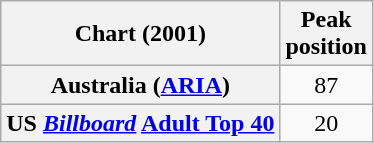<table class="wikitable sortable plainrowheaders">
<tr>
<th scope="col">Chart (2001)</th>
<th scope="col">Peak<br>position</th>
</tr>
<tr>
<th scope="row">Australia (<a href='#'>ARIA</a>)</th>
<td align="center">87</td>
</tr>
<tr>
<th scope="row">US <em><a href='#'>Billboard</a></em> <a href='#'>Adult Top 40</a></th>
<td align="center">20</td>
</tr>
</table>
